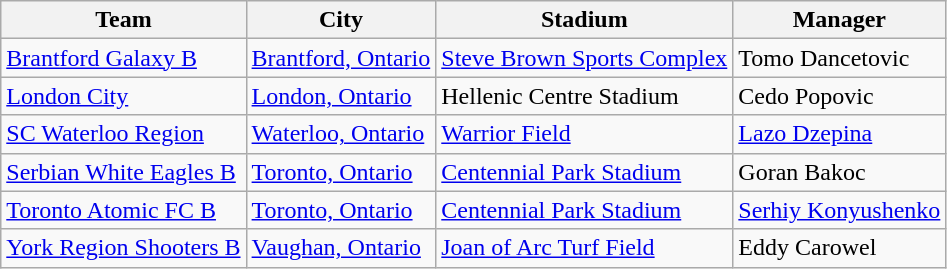<table class="wikitable sortable">
<tr>
<th>Team</th>
<th>City</th>
<th>Stadium</th>
<th>Manager</th>
</tr>
<tr>
<td><a href='#'>Brantford Galaxy B</a></td>
<td><a href='#'>Brantford, Ontario</a></td>
<td><a href='#'>Steve Brown Sports Complex</a></td>
<td>Tomo Dancetovic</td>
</tr>
<tr>
<td><a href='#'>London City</a></td>
<td><a href='#'>London, Ontario</a></td>
<td>Hellenic Centre Stadium</td>
<td>Cedo Popovic</td>
</tr>
<tr>
<td><a href='#'>SC Waterloo Region</a></td>
<td><a href='#'>Waterloo, Ontario</a></td>
<td><a href='#'>Warrior Field</a></td>
<td><a href='#'>Lazo Dzepina</a></td>
</tr>
<tr>
<td><a href='#'>Serbian White Eagles B</a></td>
<td><a href='#'>Toronto, Ontario</a></td>
<td><a href='#'>Centennial Park Stadium</a></td>
<td>Goran Bakoc</td>
</tr>
<tr>
<td><a href='#'>Toronto Atomic FC B</a></td>
<td><a href='#'>Toronto, Ontario</a></td>
<td><a href='#'>Centennial Park Stadium</a></td>
<td><a href='#'>Serhiy Konyushenko</a></td>
</tr>
<tr>
<td><a href='#'>York Region Shooters B</a></td>
<td><a href='#'>Vaughan, Ontario</a></td>
<td><a href='#'>Joan of Arc Turf Field</a></td>
<td>Eddy Carowel</td>
</tr>
</table>
